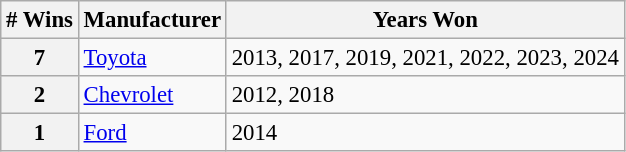<table class="wikitable" style="font-size: 95%;">
<tr>
<th># Wins</th>
<th>Manufacturer</th>
<th>Years Won</th>
</tr>
<tr>
<th>7</th>
<td><a href='#'>Toyota</a></td>
<td>2013, 2017, 2019, 2021, 2022, 2023, 2024</td>
</tr>
<tr>
<th>2</th>
<td><a href='#'>Chevrolet</a></td>
<td>2012, 2018</td>
</tr>
<tr>
<th>1</th>
<td><a href='#'>Ford</a></td>
<td>2014</td>
</tr>
</table>
